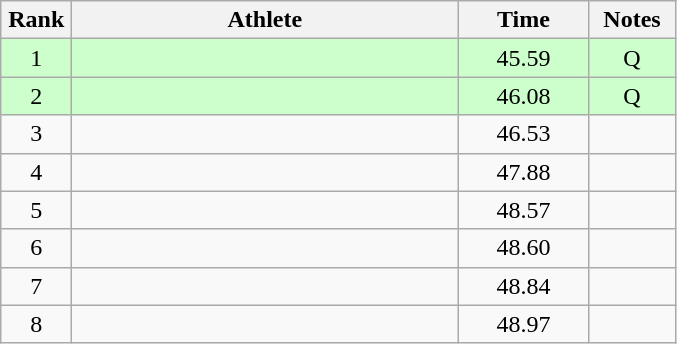<table class="wikitable" style="text-align:center">
<tr>
<th width=40>Rank</th>
<th width=250>Athlete</th>
<th width=80>Time</th>
<th width=50>Notes</th>
</tr>
<tr bgcolor=ccffcc>
<td>1</td>
<td align=left></td>
<td>45.59</td>
<td>Q</td>
</tr>
<tr bgcolor=ccffcc>
<td>2</td>
<td align=left></td>
<td>46.08</td>
<td>Q</td>
</tr>
<tr>
<td>3</td>
<td align=left></td>
<td>46.53</td>
<td></td>
</tr>
<tr>
<td>4</td>
<td align=left></td>
<td>47.88</td>
<td></td>
</tr>
<tr>
<td>5</td>
<td align=left></td>
<td>48.57</td>
<td></td>
</tr>
<tr>
<td>6</td>
<td align=left></td>
<td>48.60</td>
<td></td>
</tr>
<tr>
<td>7</td>
<td align=left></td>
<td>48.84</td>
<td></td>
</tr>
<tr>
<td>8</td>
<td align=left></td>
<td>48.97</td>
<td></td>
</tr>
</table>
